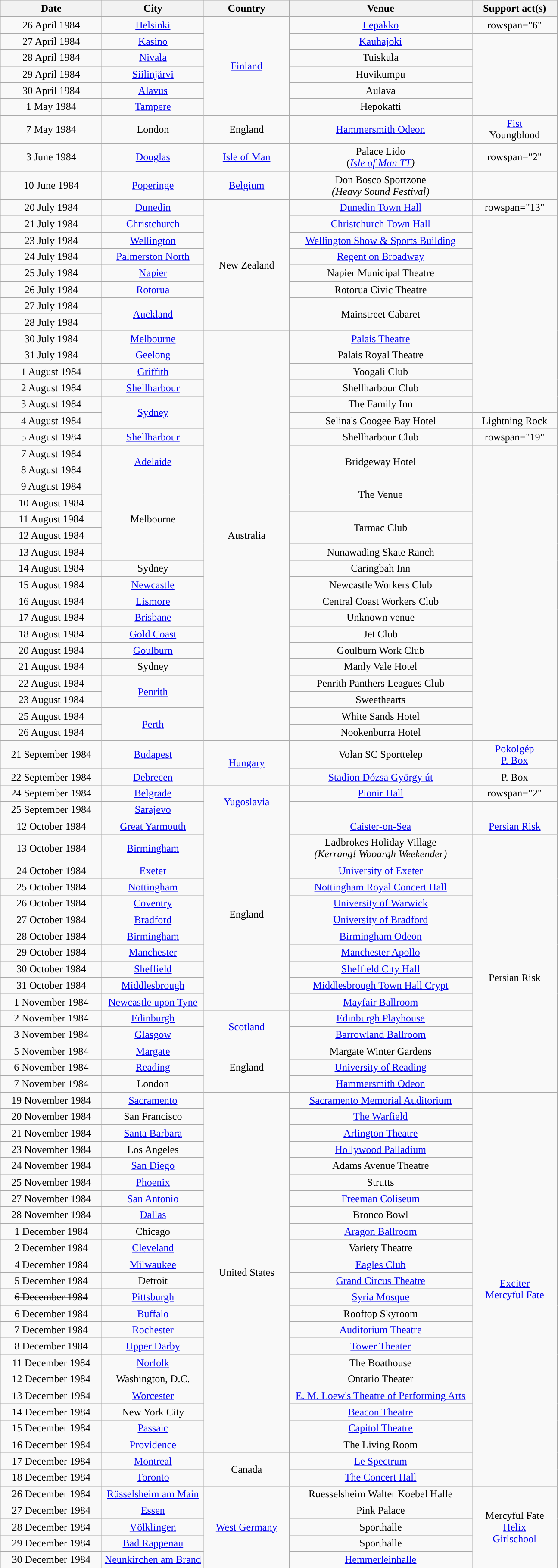<table class="wikitable" style="text-align:center;">
<tr>
<th width="150">Date</th>
<th width="150">City</th>
<th width="125">Country</th>
<th width="275">Venue</th>
<th width="125">Support act(s)</th>
</tr>
<tr>
<td>26 April 1984</td>
<td><a href='#'>Helsinki</a></td>
<td rowspan="6"><a href='#'>Finland</a></td>
<td><a href='#'>Lepakko</a></td>
<td>rowspan="6" </td>
</tr>
<tr>
<td>27 April 1984</td>
<td><a href='#'>Kasino</a></td>
<td><a href='#'>Kauhajoki</a></td>
</tr>
<tr>
<td>28 April 1984</td>
<td><a href='#'>Nivala</a></td>
<td>Tuiskula</td>
</tr>
<tr>
<td>29 April 1984</td>
<td><a href='#'>Siilinjärvi</a></td>
<td>Huvikumpu</td>
</tr>
<tr>
<td>30 April 1984</td>
<td><a href='#'>Alavus</a></td>
<td>Aulava</td>
</tr>
<tr>
<td>1 May 1984</td>
<td><a href='#'>Tampere</a></td>
<td>Hepokatti</td>
</tr>
<tr>
<td>7 May 1984</td>
<td>London</td>
<td>England</td>
<td><a href='#'>Hammersmith Odeon</a></td>
<td><a href='#'>Fist</a><br>Youngblood</td>
</tr>
<tr>
<td>3 June 1984</td>
<td><a href='#'>Douglas</a></td>
<td><a href='#'>Isle of Man</a></td>
<td>Palace Lido<br>(<em><a href='#'>Isle of Man TT</a>)</em></td>
<td>rowspan="2" </td>
</tr>
<tr>
<td>10 June 1984</td>
<td><a href='#'>Poperinge</a></td>
<td><a href='#'>Belgium</a></td>
<td>Don Bosco Sportzone<br><em>(Heavy Sound Festival)</em></td>
</tr>
<tr>
<td>20 July 1984</td>
<td><a href='#'>Dunedin</a></td>
<td rowspan="8">New Zealand</td>
<td><a href='#'>Dunedin Town Hall</a></td>
<td>rowspan="13" </td>
</tr>
<tr>
<td>21 July 1984</td>
<td><a href='#'>Christchurch</a></td>
<td><a href='#'>Christchurch Town Hall</a></td>
</tr>
<tr>
<td>23 July 1984</td>
<td><a href='#'>Wellington</a></td>
<td><a href='#'>Wellington Show & Sports Building</a></td>
</tr>
<tr>
<td>24 July 1984</td>
<td><a href='#'>Palmerston North</a></td>
<td><a href='#'>Regent on Broadway</a></td>
</tr>
<tr>
<td>25 July 1984</td>
<td><a href='#'>Napier</a></td>
<td>Napier Municipal Theatre</td>
</tr>
<tr>
<td>26 July 1984</td>
<td><a href='#'>Rotorua</a></td>
<td>Rotorua Civic Theatre</td>
</tr>
<tr>
<td>27 July 1984</td>
<td rowspan="2"><a href='#'>Auckland</a></td>
<td rowspan="2">Mainstreet Cabaret</td>
</tr>
<tr>
<td>28 July 1984</td>
</tr>
<tr>
<td>30 July 1984</td>
<td><a href='#'>Melbourne</a></td>
<td rowspan="25">Australia</td>
<td><a href='#'>Palais Theatre</a></td>
</tr>
<tr>
<td>31 July 1984</td>
<td><a href='#'>Geelong</a></td>
<td>Palais Royal Theatre</td>
</tr>
<tr>
<td>1 August 1984</td>
<td><a href='#'>Griffith</a></td>
<td>Yoogali Club</td>
</tr>
<tr>
<td>2 August 1984</td>
<td><a href='#'>Shellharbour</a></td>
<td>Shellharbour Club</td>
</tr>
<tr>
<td>3 August 1984</td>
<td rowspan="2"><a href='#'>Sydney</a></td>
<td>The Family Inn</td>
</tr>
<tr>
<td>4 August 1984</td>
<td>Selina's Coogee Bay Hotel</td>
<td>Lightning Rock</td>
</tr>
<tr>
<td>5 August 1984</td>
<td><a href='#'>Shellharbour</a></td>
<td>Shellharbour Club</td>
<td>rowspan="19" </td>
</tr>
<tr>
<td>7 August 1984</td>
<td rowspan="2"><a href='#'>Adelaide</a></td>
<td rowspan="2">Bridgeway Hotel</td>
</tr>
<tr>
<td>8 August 1984</td>
</tr>
<tr>
<td>9 August 1984</td>
<td rowspan="5">Melbourne</td>
<td rowspan="2">The Venue</td>
</tr>
<tr>
<td>10 August 1984</td>
</tr>
<tr>
<td>11 August 1984</td>
<td rowspan="2">Tarmac Club</td>
</tr>
<tr>
<td>12 August 1984</td>
</tr>
<tr>
<td>13 August 1984</td>
<td>Nunawading Skate Ranch</td>
</tr>
<tr>
<td>14 August 1984</td>
<td>Sydney</td>
<td>Caringbah Inn</td>
</tr>
<tr>
<td>15 August 1984</td>
<td><a href='#'>Newcastle</a></td>
<td>Newcastle Workers Club</td>
</tr>
<tr>
<td>16 August 1984</td>
<td><a href='#'>Lismore</a></td>
<td>Central Coast Workers Club</td>
</tr>
<tr>
<td>17 August 1984</td>
<td><a href='#'>Brisbane</a></td>
<td>Unknown venue</td>
</tr>
<tr>
<td>18 August 1984</td>
<td><a href='#'>Gold Coast</a></td>
<td>Jet Club</td>
</tr>
<tr>
<td>20 August 1984</td>
<td><a href='#'>Goulburn</a></td>
<td>Goulburn Work Club</td>
</tr>
<tr>
<td>21 August 1984</td>
<td>Sydney</td>
<td>Manly Vale Hotel</td>
</tr>
<tr>
<td>22 August 1984</td>
<td rowspan="2"><a href='#'>Penrith</a></td>
<td>Penrith Panthers Leagues Club</td>
</tr>
<tr>
<td>23 August 1984</td>
<td>Sweethearts</td>
</tr>
<tr>
<td>25 August 1984</td>
<td rowspan="2"><a href='#'>Perth</a></td>
<td>White Sands Hotel</td>
</tr>
<tr>
<td>26 August 1984</td>
<td>Nookenburra Hotel</td>
</tr>
<tr>
<td>21 September 1984</td>
<td><a href='#'>Budapest</a></td>
<td rowspan="2"><a href='#'>Hungary</a></td>
<td>Volan SC Sporttelep</td>
<td><a href='#'>Pokolgép</a><br><a href='#'>P. Box</a></td>
</tr>
<tr>
<td>22 September 1984</td>
<td><a href='#'>Debrecen</a></td>
<td><a href='#'>Stadion Dózsa György út</a></td>
<td>P. Box</td>
</tr>
<tr>
<td>24 September 1984</td>
<td><a href='#'>Belgrade</a></td>
<td rowspan="2"><a href='#'>Yugoslavia</a></td>
<td><a href='#'>Pionir Hall</a></td>
<td>rowspan="2" </td>
</tr>
<tr>
<td>25 September 1984</td>
<td><a href='#'>Sarajevo</a></td>
<td></td>
</tr>
<tr>
<td>12 October 1984</td>
<td><a href='#'>Great Yarmouth</a></td>
<td rowspan="11">England</td>
<td><a href='#'>Caister-on-Sea</a></td>
<td><a href='#'>Persian Risk</a></td>
</tr>
<tr>
<td>13 October 1984</td>
<td><a href='#'>Birmingham</a></td>
<td>Ladbrokes Holiday Village<br><em>(Kerrang! Wooargh Weekender)</em></td>
<td></td>
</tr>
<tr>
<td>24 October 1984</td>
<td><a href='#'>Exeter</a></td>
<td><a href='#'>University of Exeter</a></td>
<td rowspan="14">Persian Risk</td>
</tr>
<tr>
<td>25 October 1984</td>
<td><a href='#'>Nottingham</a></td>
<td><a href='#'>Nottingham Royal Concert Hall</a></td>
</tr>
<tr>
<td>26 October 1984</td>
<td><a href='#'>Coventry</a></td>
<td><a href='#'>University of Warwick</a></td>
</tr>
<tr>
<td>27 October 1984</td>
<td><a href='#'>Bradford</a></td>
<td><a href='#'>University of Bradford</a></td>
</tr>
<tr>
<td>28 October 1984</td>
<td><a href='#'>Birmingham</a></td>
<td><a href='#'>Birmingham Odeon</a></td>
</tr>
<tr>
<td>29 October 1984</td>
<td><a href='#'>Manchester</a></td>
<td><a href='#'>Manchester Apollo</a></td>
</tr>
<tr>
<td>30 October 1984</td>
<td><a href='#'>Sheffield</a></td>
<td><a href='#'>Sheffield City Hall</a></td>
</tr>
<tr>
<td>31 October 1984</td>
<td><a href='#'>Middlesbrough</a></td>
<td><a href='#'>Middlesbrough Town Hall Crypt</a></td>
</tr>
<tr>
<td>1 November 1984</td>
<td><a href='#'>Newcastle upon Tyne</a></td>
<td><a href='#'>Mayfair Ballroom</a></td>
</tr>
<tr>
<td>2 November 1984</td>
<td><a href='#'>Edinburgh</a></td>
<td rowspan="2"><a href='#'>Scotland</a></td>
<td><a href='#'>Edinburgh Playhouse</a></td>
</tr>
<tr>
<td>3 November 1984</td>
<td><a href='#'>Glasgow</a></td>
<td><a href='#'>Barrowland Ballroom</a></td>
</tr>
<tr>
<td>5 November 1984</td>
<td><a href='#'>Margate</a></td>
<td rowspan="3">England</td>
<td>Margate Winter Gardens</td>
</tr>
<tr>
<td>6 November 1984</td>
<td><a href='#'>Reading</a></td>
<td><a href='#'>University of Reading</a></td>
</tr>
<tr>
<td>7 November 1984</td>
<td>London</td>
<td><a href='#'>Hammersmith Odeon</a></td>
</tr>
<tr>
<td>19 November 1984</td>
<td><a href='#'>Sacramento</a></td>
<td rowspan="22">United States</td>
<td><a href='#'>Sacramento Memorial Auditorium</a></td>
<td rowspan="24"><a href='#'>Exciter</a><br><a href='#'>Mercyful Fate</a></td>
</tr>
<tr>
<td>20 November 1984</td>
<td>San Francisco</td>
<td><a href='#'>The Warfield</a></td>
</tr>
<tr>
<td>21 November 1984</td>
<td><a href='#'>Santa Barbara</a></td>
<td><a href='#'>Arlington Theatre</a></td>
</tr>
<tr>
<td>23 November 1984</td>
<td>Los Angeles</td>
<td><a href='#'>Hollywood Palladium</a></td>
</tr>
<tr>
<td>24 November 1984</td>
<td><a href='#'>San Diego</a></td>
<td>Adams Avenue Theatre</td>
</tr>
<tr>
<td>25 November 1984</td>
<td><a href='#'>Phoenix</a></td>
<td>Strutts</td>
</tr>
<tr>
<td>27 November 1984</td>
<td><a href='#'>San Antonio</a></td>
<td><a href='#'>Freeman Coliseum</a></td>
</tr>
<tr>
<td>28 November 1984</td>
<td><a href='#'>Dallas</a></td>
<td>Bronco Bowl</td>
</tr>
<tr>
<td>1 December 1984</td>
<td>Chicago</td>
<td><a href='#'>Aragon Ballroom</a></td>
</tr>
<tr>
<td>2 December 1984</td>
<td><a href='#'>Cleveland</a></td>
<td>Variety Theatre</td>
</tr>
<tr>
<td>4 December 1984</td>
<td><a href='#'>Milwaukee</a></td>
<td><a href='#'>Eagles Club</a></td>
</tr>
<tr>
<td>5 December 1984</td>
<td>Detroit</td>
<td><a href='#'>Grand Circus Theatre</a></td>
</tr>
<tr>
<td><s>6 December 1984</s></td>
<td><a href='#'>Pittsburgh</a></td>
<td><a href='#'>Syria Mosque</a></td>
</tr>
<tr>
<td>6 December 1984</td>
<td><a href='#'>Buffalo</a></td>
<td>Rooftop Skyroom</td>
</tr>
<tr>
<td>7 December 1984</td>
<td><a href='#'>Rochester</a></td>
<td><a href='#'>Auditorium Theatre</a></td>
</tr>
<tr>
<td>8 December 1984</td>
<td><a href='#'>Upper Darby</a></td>
<td><a href='#'>Tower Theater</a></td>
</tr>
<tr>
<td>11 December 1984</td>
<td><a href='#'>Norfolk</a></td>
<td>The Boathouse</td>
</tr>
<tr>
<td>12 December 1984</td>
<td>Washington, D.C.</td>
<td>Ontario Theater</td>
</tr>
<tr>
<td>13 December 1984</td>
<td><a href='#'>Worcester</a></td>
<td><a href='#'>E. M. Loew's Theatre of Performing Arts</a></td>
</tr>
<tr>
<td>14 December 1984</td>
<td>New York City</td>
<td><a href='#'>Beacon Theatre</a></td>
</tr>
<tr>
<td>15 December 1984</td>
<td><a href='#'>Passaic</a></td>
<td><a href='#'>Capitol Theatre</a></td>
</tr>
<tr>
<td>16 December 1984</td>
<td><a href='#'>Providence</a></td>
<td>The Living Room</td>
</tr>
<tr>
<td>17 December 1984</td>
<td><a href='#'>Montreal</a></td>
<td rowspan="2">Canada</td>
<td><a href='#'>Le Spectrum</a></td>
</tr>
<tr>
<td>18 December 1984</td>
<td><a href='#'>Toronto</a></td>
<td><a href='#'>The Concert Hall</a></td>
</tr>
<tr>
<td>26 December 1984</td>
<td><a href='#'>Rüsselsheim am Main</a></td>
<td rowspan="5"><a href='#'>West Germany</a></td>
<td>Ruesselsheim Walter Koebel Halle</td>
<td rowspan="5">Mercyful Fate<br><a href='#'>Helix</a><br><a href='#'>Girlschool</a></td>
</tr>
<tr>
<td>27 December 1984</td>
<td><a href='#'>Essen</a></td>
<td>Pink Palace</td>
</tr>
<tr>
<td>28 December 1984</td>
<td><a href='#'>Völklingen</a></td>
<td>Sporthalle</td>
</tr>
<tr>
<td>29 December 1984</td>
<td><a href='#'>Bad Rappenau</a></td>
<td>Sporthalle</td>
</tr>
<tr>
<td>30 December 1984</td>
<td><a href='#'>Neunkirchen am Brand</a></td>
<td><a href='#'>Hemmerleinhalle</a></td>
</tr>
<tr>
</tr>
</table>
